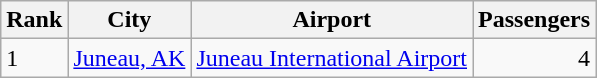<table class="wikitable">
<tr>
<th>Rank</th>
<th>City</th>
<th>Airport</th>
<th>Passengers</th>
</tr>
<tr>
<td>1</td>
<td>  <a href='#'>Juneau, AK</a></td>
<td><a href='#'>Juneau International Airport</a></td>
<td align=right>4</td>
</tr>
</table>
